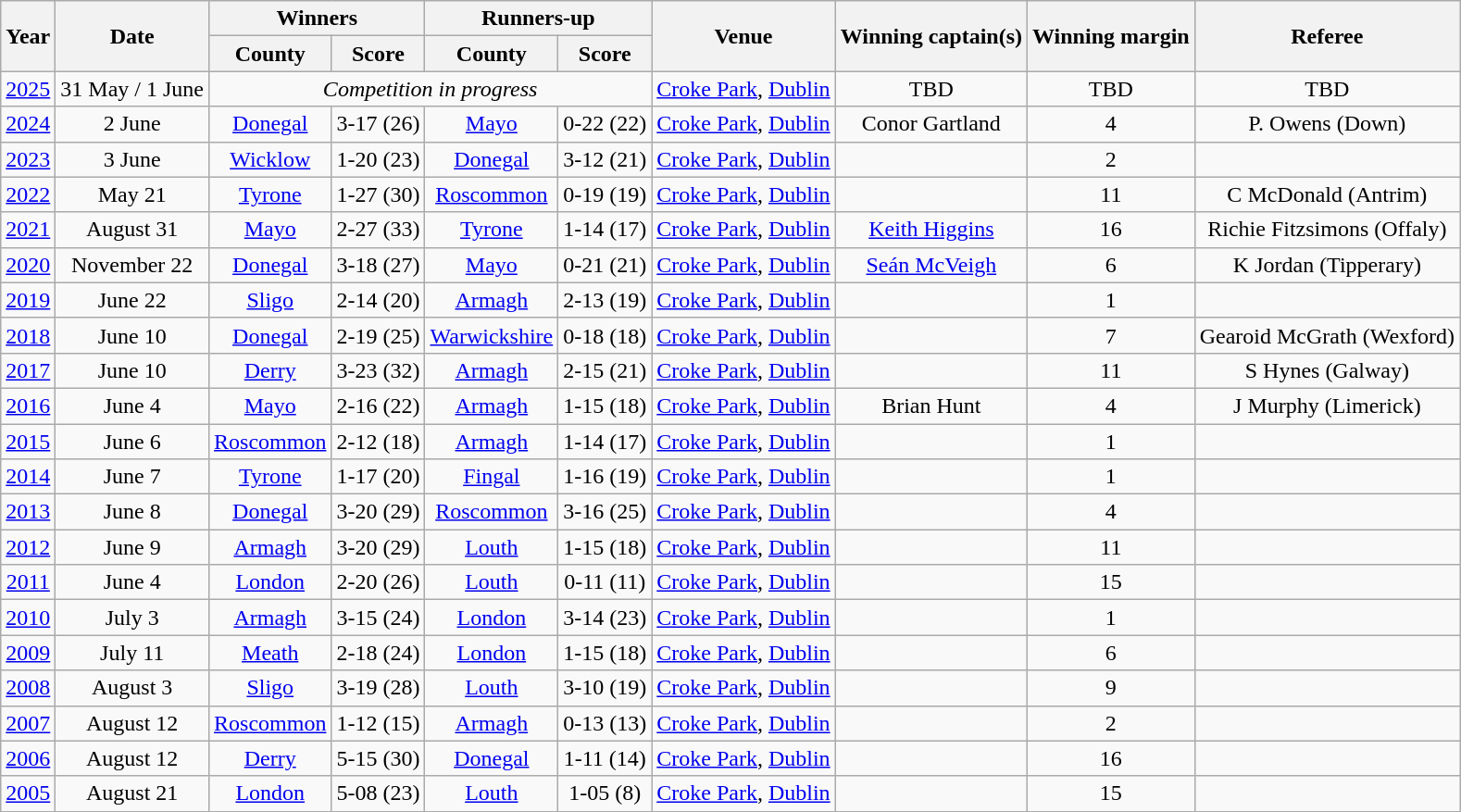<table class="sortable wikitable plainrowheaders" style="text-align:center;">
<tr>
<th rowspan="2">Year</th>
<th rowspan="2">Date</th>
<th colspan="2">Winners</th>
<th colspan="2">Runners-up</th>
<th rowspan="2">Venue</th>
<th rowspan="2">Winning captain(s)</th>
<th rowspan="2">Winning margin</th>
<th rowspan="2">Referee</th>
</tr>
<tr style="background:#efefef">
<th>County</th>
<th>Score</th>
<th>County</th>
<th>Score</th>
</tr>
<tr>
<td><a href='#'>2025</a></td>
<td>31 May / 1 June</td>
<td colspan="4"><em>Competition in progress</em></td>
<td><a href='#'>Croke Park</a>, <a href='#'>Dublin</a></td>
<td>TBD</td>
<td>TBD</td>
<td>TBD</td>
</tr>
<tr>
<td><a href='#'>2024</a></td>
<td>2 June</td>
<td><a href='#'>Donegal</a></td>
<td>3-17 (26)</td>
<td><a href='#'>Mayo</a></td>
<td>0-22 (22)</td>
<td><a href='#'>Croke Park</a>, <a href='#'>Dublin</a></td>
<td>Conor Gartland</td>
<td>4</td>
<td>P. Owens (Down)</td>
</tr>
<tr>
<td><a href='#'>2023</a></td>
<td>3 June</td>
<td><a href='#'>Wicklow</a></td>
<td>1-20 (23)</td>
<td><a href='#'>Donegal</a></td>
<td>3-12 (21)</td>
<td><a href='#'>Croke Park</a>, <a href='#'>Dublin</a></td>
<td></td>
<td>2</td>
<td></td>
</tr>
<tr>
<td><a href='#'>2022</a></td>
<td>May 21</td>
<td><a href='#'>Tyrone</a></td>
<td>1-27 (30)</td>
<td><a href='#'>Roscommon</a></td>
<td>0-19 (19)</td>
<td><a href='#'>Croke Park</a>, <a href='#'>Dublin</a></td>
<td></td>
<td>11</td>
<td>C McDonald (Antrim)</td>
</tr>
<tr>
<td><a href='#'>2021</a></td>
<td>August 31</td>
<td><a href='#'>Mayo</a></td>
<td>2-27 (33)</td>
<td><a href='#'>Tyrone</a></td>
<td>1-14 (17)</td>
<td><a href='#'>Croke Park</a>, <a href='#'>Dublin</a></td>
<td><a href='#'>Keith Higgins</a></td>
<td>16</td>
<td>Richie Fitzsimons (Offaly)</td>
</tr>
<tr>
<td><a href='#'>2020</a></td>
<td>November 22</td>
<td><a href='#'>Donegal</a></td>
<td>3-18 (27)</td>
<td><a href='#'>Mayo</a></td>
<td>0-21 (21)</td>
<td><a href='#'>Croke Park</a>, <a href='#'>Dublin</a></td>
<td><a href='#'>Seán McVeigh</a></td>
<td>6</td>
<td>K Jordan (Tipperary)</td>
</tr>
<tr>
<td><a href='#'>2019</a></td>
<td>June 22</td>
<td><a href='#'>Sligo</a></td>
<td>2-14 (20)</td>
<td><a href='#'>Armagh</a></td>
<td>2-13 (19)</td>
<td><a href='#'>Croke Park</a>, <a href='#'>Dublin</a></td>
<td></td>
<td>1</td>
<td></td>
</tr>
<tr>
<td><a href='#'>2018</a></td>
<td>June 10</td>
<td><a href='#'>Donegal</a></td>
<td>2-19 (25)</td>
<td><a href='#'>Warwickshire</a></td>
<td>0-18 (18)</td>
<td><a href='#'>Croke Park</a>, <a href='#'>Dublin</a></td>
<td></td>
<td>7</td>
<td>Gearoid McGrath (Wexford)</td>
</tr>
<tr>
<td><a href='#'>2017</a></td>
<td>June 10</td>
<td><a href='#'>Derry</a></td>
<td>3-23 (32)</td>
<td><a href='#'>Armagh</a></td>
<td>2-15 (21)</td>
<td><a href='#'>Croke Park</a>, <a href='#'>Dublin</a></td>
<td></td>
<td>11</td>
<td>S Hynes (Galway)</td>
</tr>
<tr>
<td><a href='#'>2016</a></td>
<td>June 4</td>
<td><a href='#'>Mayo</a></td>
<td>2-16 (22)</td>
<td><a href='#'>Armagh</a></td>
<td>1-15 (18)</td>
<td><a href='#'>Croke Park</a>, <a href='#'>Dublin</a></td>
<td>Brian Hunt</td>
<td>4</td>
<td>J Murphy (Limerick)</td>
</tr>
<tr>
<td><a href='#'>2015</a></td>
<td>June 6</td>
<td><a href='#'>Roscommon</a></td>
<td>2-12 (18)</td>
<td><a href='#'>Armagh</a></td>
<td>1-14 (17)</td>
<td><a href='#'>Croke Park</a>, <a href='#'>Dublin</a></td>
<td></td>
<td>1</td>
<td></td>
</tr>
<tr>
<td><a href='#'>2014</a></td>
<td>June 7</td>
<td><a href='#'>Tyrone</a></td>
<td>1-17 (20)</td>
<td><a href='#'>Fingal</a></td>
<td>1-16 (19)</td>
<td><a href='#'>Croke Park</a>, <a href='#'>Dublin</a></td>
<td></td>
<td>1</td>
<td></td>
</tr>
<tr>
<td><a href='#'>2013</a></td>
<td>June 8</td>
<td><a href='#'>Donegal</a></td>
<td>3-20 (29)</td>
<td><a href='#'>Roscommon</a></td>
<td>3-16 (25)</td>
<td><a href='#'>Croke Park</a>, <a href='#'>Dublin</a></td>
<td></td>
<td>4</td>
<td></td>
</tr>
<tr>
<td><a href='#'>2012</a></td>
<td>June 9</td>
<td><a href='#'>Armagh</a></td>
<td>3-20 (29)</td>
<td><a href='#'>Louth</a></td>
<td>1-15 (18)</td>
<td><a href='#'>Croke Park</a>, <a href='#'>Dublin</a></td>
<td></td>
<td>11</td>
<td></td>
</tr>
<tr>
<td><a href='#'>2011</a></td>
<td>June 4</td>
<td><a href='#'>London</a></td>
<td>2-20 (26)</td>
<td><a href='#'>Louth</a></td>
<td>0-11 (11)</td>
<td><a href='#'>Croke Park</a>, <a href='#'>Dublin</a></td>
<td></td>
<td>15</td>
<td></td>
</tr>
<tr>
<td><a href='#'>2010</a></td>
<td>July 3</td>
<td><a href='#'>Armagh</a></td>
<td>3-15 (24)</td>
<td><a href='#'>London</a></td>
<td>3-14 (23)</td>
<td><a href='#'>Croke Park</a>, <a href='#'>Dublin</a></td>
<td></td>
<td>1</td>
<td></td>
</tr>
<tr>
<td><a href='#'>2009</a></td>
<td>July 11</td>
<td><a href='#'>Meath</a></td>
<td>2-18 (24)</td>
<td><a href='#'>London</a></td>
<td>1-15 (18)</td>
<td><a href='#'>Croke Park</a>, <a href='#'>Dublin</a></td>
<td></td>
<td>6</td>
<td></td>
</tr>
<tr>
<td><a href='#'>2008</a></td>
<td>August 3</td>
<td><a href='#'>Sligo</a></td>
<td>3-19 (28)</td>
<td><a href='#'>Louth</a></td>
<td>3-10 (19)</td>
<td><a href='#'>Croke Park</a>, <a href='#'>Dublin</a></td>
<td></td>
<td>9</td>
<td></td>
</tr>
<tr>
<td><a href='#'>2007</a></td>
<td>August 12</td>
<td><a href='#'>Roscommon</a></td>
<td>1-12 (15)</td>
<td><a href='#'>Armagh</a></td>
<td>0-13 (13)</td>
<td><a href='#'>Croke Park</a>, <a href='#'>Dublin</a></td>
<td></td>
<td>2</td>
<td></td>
</tr>
<tr>
<td><a href='#'>2006</a></td>
<td>August 12</td>
<td><a href='#'>Derry</a></td>
<td>5-15 (30)</td>
<td><a href='#'>Donegal</a></td>
<td>1-11 (14)</td>
<td><a href='#'>Croke Park</a>, <a href='#'>Dublin</a></td>
<td></td>
<td>16</td>
<td></td>
</tr>
<tr>
<td><a href='#'>2005</a></td>
<td>August 21</td>
<td><a href='#'>London</a></td>
<td>5-08 (23)</td>
<td><a href='#'>Louth</a></td>
<td>1-05 (8)</td>
<td><a href='#'>Croke Park</a>, <a href='#'>Dublin</a></td>
<td></td>
<td>15</td>
<td></td>
</tr>
</table>
